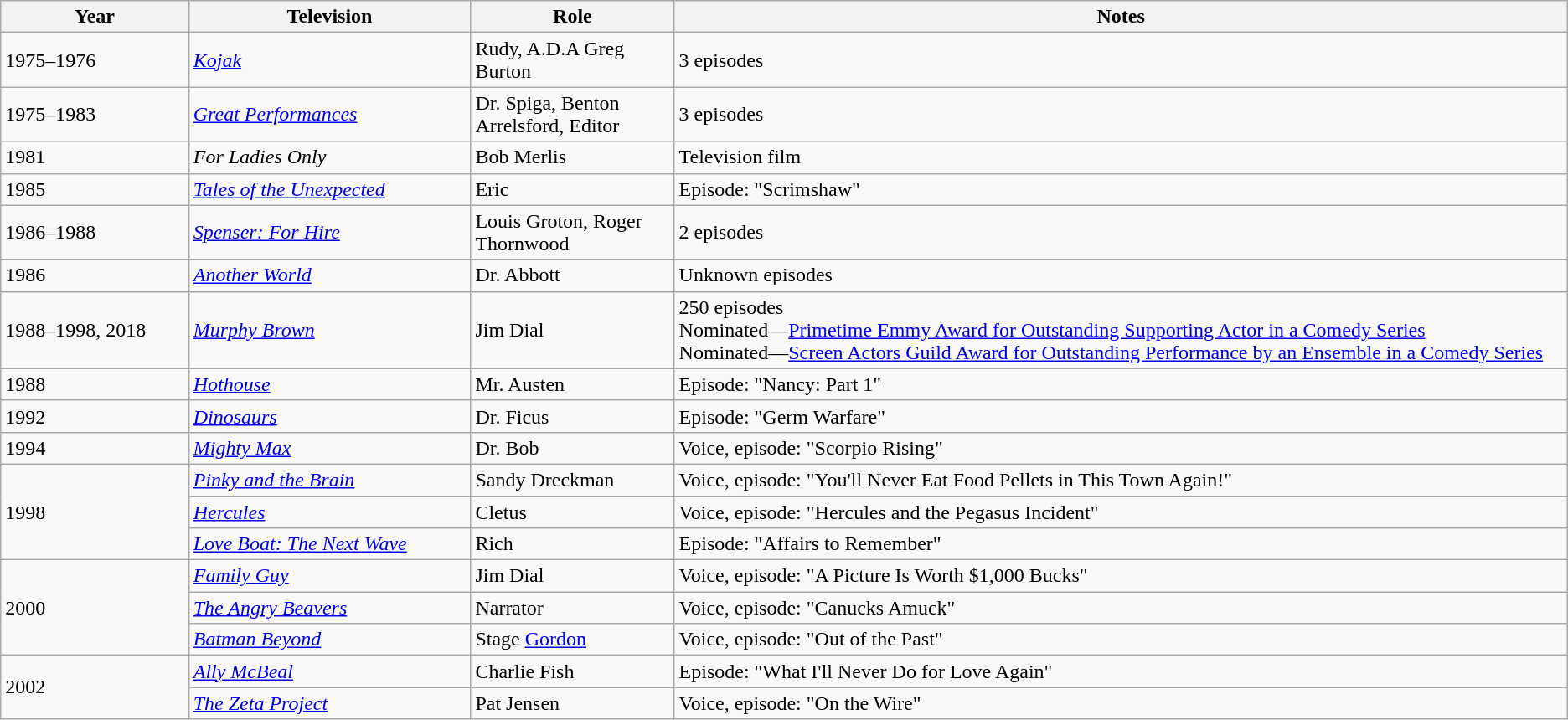<table class="wikitable sortable">
<tr>
<th width="12%">Year</th>
<th width="18%">Television</th>
<th width="13%">Role</th>
<th>Notes</th>
</tr>
<tr>
<td>1975–1976</td>
<td><em><a href='#'>Kojak</a></em></td>
<td>Rudy, A.D.A Greg Burton</td>
<td>3 episodes</td>
</tr>
<tr>
<td>1975–1983</td>
<td><em><a href='#'>Great Performances</a></em></td>
<td>Dr. Spiga, Benton Arrelsford, Editor</td>
<td>3 episodes</td>
</tr>
<tr>
<td>1981</td>
<td><em>For Ladies Only</em></td>
<td>Bob Merlis</td>
<td>Television film</td>
</tr>
<tr>
<td>1985</td>
<td><em><a href='#'>Tales of the Unexpected</a></em></td>
<td>Eric</td>
<td>Episode: "Scrimshaw"</td>
</tr>
<tr>
<td>1986–1988</td>
<td><em><a href='#'>Spenser: For Hire</a></em></td>
<td>Louis Groton, Roger Thornwood</td>
<td>2 episodes</td>
</tr>
<tr>
<td>1986</td>
<td><em><a href='#'>Another World</a></em></td>
<td>Dr. Abbott</td>
<td>Unknown episodes</td>
</tr>
<tr>
<td>1988–1998, 2018</td>
<td><em><a href='#'>Murphy Brown</a></em></td>
<td>Jim Dial</td>
<td>250 episodes<br>Nominated—<a href='#'>Primetime Emmy Award for Outstanding Supporting Actor in a Comedy Series</a><br>Nominated—<a href='#'>Screen Actors Guild Award for Outstanding Performance by an Ensemble in a Comedy Series</a></td>
</tr>
<tr>
<td>1988</td>
<td><em><a href='#'>Hothouse</a></em></td>
<td>Mr. Austen</td>
<td>Episode: "Nancy: Part 1"</td>
</tr>
<tr>
<td>1992</td>
<td><em><a href='#'>Dinosaurs</a></em></td>
<td>Dr. Ficus</td>
<td>Episode: "Germ Warfare"</td>
</tr>
<tr>
<td>1994</td>
<td><em><a href='#'>Mighty Max</a></em></td>
<td>Dr. Bob</td>
<td>Voice, episode: "Scorpio Rising"</td>
</tr>
<tr>
<td rowspan="3">1998</td>
<td><em><a href='#'>Pinky and the Brain</a></em></td>
<td>Sandy Dreckman</td>
<td>Voice, episode: "You'll Never Eat Food Pellets in This Town Again!"</td>
</tr>
<tr>
<td><em><a href='#'>Hercules</a></em></td>
<td>Cletus</td>
<td>Voice, episode: "Hercules and the Pegasus Incident"</td>
</tr>
<tr>
<td><em><a href='#'>Love Boat: The Next Wave</a></em></td>
<td>Rich</td>
<td>Episode: "Affairs to Remember"</td>
</tr>
<tr>
<td rowspan="3">2000</td>
<td><em><a href='#'>Family Guy</a></em></td>
<td>Jim Dial</td>
<td>Voice, episode: "A Picture Is Worth $1,000 Bucks"</td>
</tr>
<tr>
<td><em><a href='#'>The Angry Beavers</a></em></td>
<td>Narrator</td>
<td>Voice, episode: "Canucks Amuck"</td>
</tr>
<tr>
<td><em><a href='#'>Batman Beyond</a></em></td>
<td>Stage <a href='#'>Gordon</a></td>
<td>Voice, episode: "Out of the Past"</td>
</tr>
<tr>
<td rowspan="2">2002</td>
<td><em><a href='#'>Ally McBeal</a></em></td>
<td>Charlie Fish</td>
<td>Episode: "What I'll Never Do for Love Again"</td>
</tr>
<tr>
<td><em><a href='#'>The Zeta Project</a></em></td>
<td>Pat Jensen</td>
<td>Voice, episode: "On the Wire"</td>
</tr>
</table>
